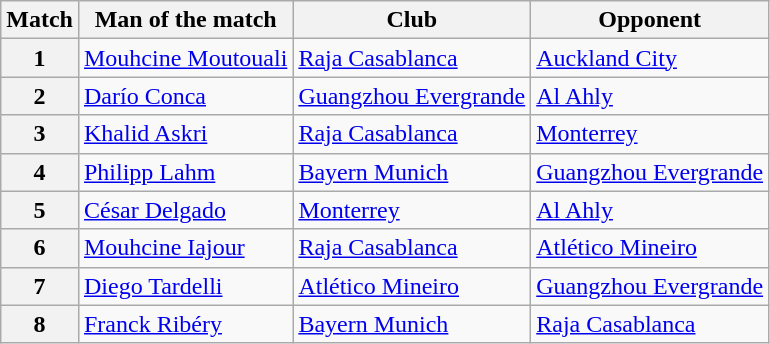<table class="wikitable sortable">
<tr>
<th>Match</th>
<th>Man of the match</th>
<th>Club</th>
<th>Opponent</th>
</tr>
<tr>
<th>1</th>
<td> <a href='#'>Mouhcine Moutouali</a></td>
<td> <a href='#'>Raja Casablanca</a></td>
<td> <a href='#'>Auckland City</a></td>
</tr>
<tr>
<th>2</th>
<td> <a href='#'>Darío Conca</a></td>
<td> <a href='#'>Guangzhou Evergrande</a></td>
<td> <a href='#'>Al Ahly</a></td>
</tr>
<tr>
<th>3</th>
<td> <a href='#'>Khalid Askri</a></td>
<td> <a href='#'>Raja Casablanca</a></td>
<td> <a href='#'>Monterrey</a></td>
</tr>
<tr>
<th>4</th>
<td> <a href='#'>Philipp Lahm</a></td>
<td> <a href='#'>Bayern Munich</a></td>
<td> <a href='#'>Guangzhou Evergrande</a></td>
</tr>
<tr>
<th>5</th>
<td> <a href='#'>César Delgado</a></td>
<td> <a href='#'>Monterrey</a></td>
<td> <a href='#'>Al Ahly</a></td>
</tr>
<tr>
<th>6</th>
<td> <a href='#'>Mouhcine Iajour</a></td>
<td> <a href='#'>Raja Casablanca</a></td>
<td> <a href='#'>Atlético Mineiro</a></td>
</tr>
<tr>
<th>7</th>
<td> <a href='#'>Diego Tardelli</a></td>
<td> <a href='#'>Atlético Mineiro</a></td>
<td> <a href='#'>Guangzhou Evergrande</a></td>
</tr>
<tr>
<th>8</th>
<td> <a href='#'>Franck Ribéry</a></td>
<td> <a href='#'>Bayern Munich</a></td>
<td> <a href='#'>Raja Casablanca</a></td>
</tr>
</table>
